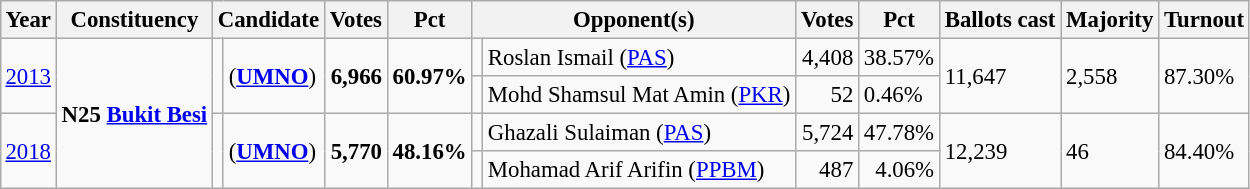<table class="wikitable" style="margin:0.5em ; font-size:95%">
<tr>
<th>Year</th>
<th>Constituency</th>
<th colspan=2>Candidate</th>
<th>Votes</th>
<th>Pct</th>
<th colspan=2>Opponent(s)</th>
<th>Votes</th>
<th>Pct</th>
<th>Ballots cast</th>
<th>Majority</th>
<th>Turnout</th>
</tr>
<tr>
<td rowspan=2><a href='#'>2013</a></td>
<td rowspan=4><strong>N25 <a href='#'>Bukit Besi</a></strong></td>
<td rowspan=2 ></td>
<td rowspan=2> (<a href='#'><strong>UMNO</strong></a>)</td>
<td rowspan=2 align="right"><strong>6,966</strong></td>
<td rowspan=2><strong>60.97%</strong></td>
<td></td>
<td>Roslan Ismail (<a href='#'>PAS</a>)</td>
<td align="right">4,408</td>
<td>38.57%</td>
<td rowspan=2>11,647</td>
<td rowspan=2>2,558</td>
<td rowspan=2>87.30%</td>
</tr>
<tr>
<td></td>
<td>Mohd Shamsul Mat Amin (<a href='#'>PKR</a>)</td>
<td align="right">52</td>
<td>0.46%</td>
</tr>
<tr>
<td rowspan=2><a href='#'>2018</a></td>
<td rowspan=2 ></td>
<td rowspan=2> (<a href='#'><strong>UMNO</strong></a>)</td>
<td rowspan=2 align="right"><strong>5,770</strong></td>
<td rowspan=2><strong>48.16%</strong></td>
<td></td>
<td>Ghazali Sulaiman (<a href='#'>PAS</a>)</td>
<td align="right">5,724</td>
<td>47.78%</td>
<td rowspan=2>12,239</td>
<td rowspan=2>46</td>
<td rowspan=2>84.40%</td>
</tr>
<tr>
<td></td>
<td>Mohamad Arif Arifin (<a href='#'>PPBM</a>)</td>
<td align="right">487</td>
<td align=right>4.06%</td>
</tr>
</table>
